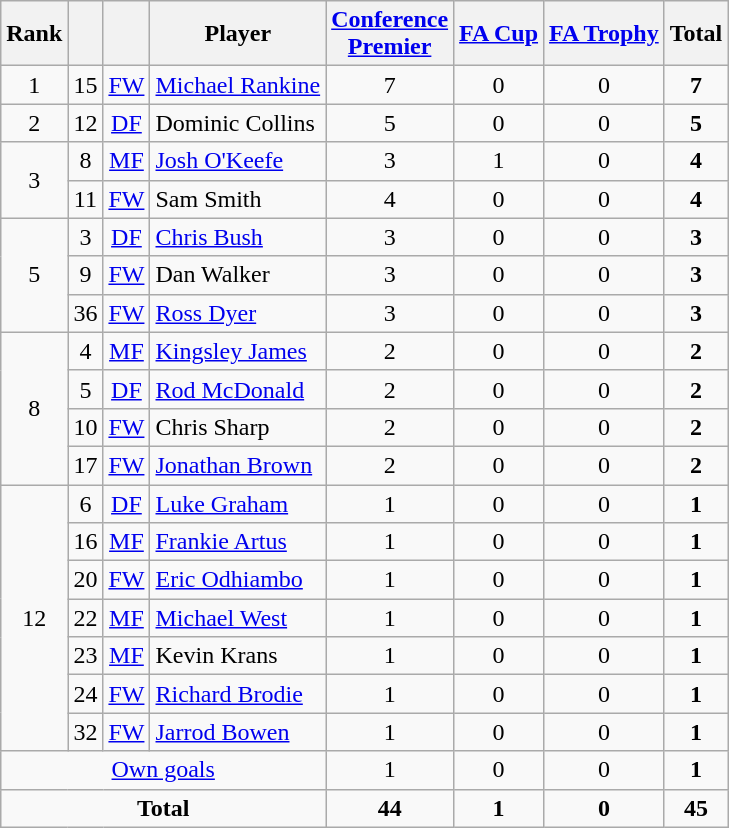<table class="wikitable sortable" style="text-align:center">
<tr>
<th>Rank</th>
<th></th>
<th></th>
<th>Player</th>
<th><a href='#'>Conference<br>Premier</a></th>
<th><a href='#'>FA Cup</a></th>
<th><a href='#'>FA Trophy</a></th>
<th>Total</th>
</tr>
<tr>
<td>1</td>
<td>15</td>
<td><a href='#'>FW</a></td>
<td data-sort-value="Rankine, Michael" style="text-align:left"> <a href='#'>Michael Rankine</a></td>
<td>7</td>
<td>0</td>
<td>0</td>
<td><strong>7</strong></td>
</tr>
<tr>
<td>2</td>
<td>12</td>
<td><a href='#'>DF</a></td>
<td data-sort-value="Collins, Dominic" style="text-align:left"> Dominic Collins</td>
<td>5</td>
<td>0</td>
<td>0</td>
<td><strong>5</strong></td>
</tr>
<tr>
<td rowspan="2">3</td>
<td>8</td>
<td><a href='#'>MF</a></td>
<td data-sort-value="O'Keefe, Josh" style="text-align:left"> <a href='#'>Josh O'Keefe</a></td>
<td>3</td>
<td>1</td>
<td>0</td>
<td><strong>4</strong></td>
</tr>
<tr>
<td>11</td>
<td><a href='#'>FW</a></td>
<td data-sort-value="Smith, Sam" style="text-align:left"> Sam Smith</td>
<td>4</td>
<td>0</td>
<td>0</td>
<td><strong>4</strong></td>
</tr>
<tr>
<td rowspan="3">5</td>
<td>3</td>
<td><a href='#'>DF</a></td>
<td data-sort-value="Bush, Chris" style="text-align:left"> <a href='#'>Chris Bush</a></td>
<td>3</td>
<td>0</td>
<td>0</td>
<td><strong>3</strong></td>
</tr>
<tr>
<td>9</td>
<td><a href='#'>FW</a></td>
<td data-sort-value="Walker, Dan" style="text-align:left"> Dan Walker</td>
<td>3</td>
<td>0</td>
<td>0</td>
<td><strong>3</strong></td>
</tr>
<tr>
<td>36</td>
<td><a href='#'>FW</a></td>
<td data-sort-value="Dyer, Ross" style="text-align:left"> <a href='#'>Ross Dyer</a></td>
<td>3</td>
<td>0</td>
<td>0</td>
<td><strong>3</strong></td>
</tr>
<tr>
<td rowspan="4">8</td>
<td>4</td>
<td><a href='#'>MF</a></td>
<td data-sort-value="James, Kingsley" style="text-align:left"> <a href='#'>Kingsley James</a></td>
<td>2</td>
<td>0</td>
<td>0</td>
<td><strong>2</strong></td>
</tr>
<tr>
<td>5</td>
<td><a href='#'>DF</a></td>
<td data-sort-value="McDonald, Rod" style="text-align:left"> <a href='#'>Rod McDonald</a></td>
<td>2</td>
<td>0</td>
<td>0</td>
<td><strong>2</strong></td>
</tr>
<tr>
<td>10</td>
<td><a href='#'>FW</a></td>
<td data-sort-value="Sharp, Chris" style="text-align:left"> Chris Sharp</td>
<td>2</td>
<td>0</td>
<td>0</td>
<td><strong>2</strong></td>
</tr>
<tr>
<td>17</td>
<td><a href='#'>FW</a></td>
<td data-sort-value="Brown, Jonathan" style="text-align:left"> <a href='#'>Jonathan Brown</a></td>
<td>2</td>
<td>0</td>
<td>0</td>
<td><strong>2</strong></td>
</tr>
<tr>
<td rowspan="7">12</td>
<td>6</td>
<td><a href='#'>DF</a></td>
<td data-sort-value="Graham, Luke" style="text-align:left"> <a href='#'>Luke Graham</a></td>
<td>1</td>
<td>0</td>
<td>0</td>
<td><strong>1</strong></td>
</tr>
<tr>
<td>16</td>
<td><a href='#'>MF</a></td>
<td data-sort-value="Artus, Frankie" style="text-align:left"> <a href='#'>Frankie Artus</a></td>
<td>1</td>
<td>0</td>
<td>0</td>
<td><strong>1</strong></td>
</tr>
<tr>
<td>20</td>
<td><a href='#'>FW</a></td>
<td data-sort-value="Odhiambo, Eric" style="text-align:left"> <a href='#'>Eric Odhiambo</a></td>
<td>1</td>
<td>0</td>
<td>0</td>
<td><strong>1</strong></td>
</tr>
<tr>
<td>22</td>
<td><a href='#'>MF</a></td>
<td data-sort-value="West, Michael" style="text-align:left"> <a href='#'>Michael West</a></td>
<td>1</td>
<td>0</td>
<td>0</td>
<td><strong>1</strong></td>
</tr>
<tr>
<td>23</td>
<td><a href='#'>MF</a></td>
<td data-sort-value="Krans, Kevin" style="text-align:left"> Kevin Krans</td>
<td>1</td>
<td>0</td>
<td>0</td>
<td><strong>1</strong></td>
</tr>
<tr>
<td>24</td>
<td><a href='#'>FW</a></td>
<td data-sort-value="Brodie, Richard" style="text-align:left"> <a href='#'>Richard Brodie</a></td>
<td>1</td>
<td>0</td>
<td>0</td>
<td><strong>1</strong></td>
</tr>
<tr>
<td>32</td>
<td><a href='#'>FW</a></td>
<td data-sort-value="Bowen, Jarrod" style="text-align:left"> <a href='#'>Jarrod Bowen </a></td>
<td>1</td>
<td>0</td>
<td>0</td>
<td><strong>1</strong></td>
</tr>
<tr>
<td colspan="4"><a href='#'>Own goals</a></td>
<td>1</td>
<td>0</td>
<td>0</td>
<td><strong>1</strong></td>
</tr>
<tr class="sortbottom">
<td colspan="4"><strong>Total</strong></td>
<td><strong>44</strong></td>
<td><strong>1</strong></td>
<td><strong>0</strong></td>
<td><strong>45</strong></td>
</tr>
</table>
